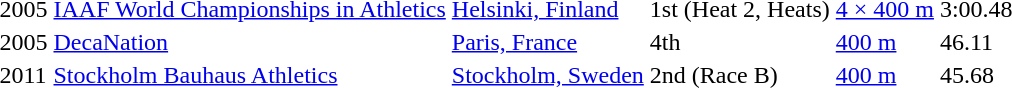<table>
<tr>
<td>2005</td>
<td><a href='#'>IAAF World Championships in Athletics</a></td>
<td><a href='#'>Helsinki, Finland</a></td>
<td>1st (Heat 2, Heats)</td>
<td><a href='#'>4 × 400 m</a></td>
<td>3:00.48</td>
</tr>
<tr>
<td>2005</td>
<td><a href='#'>DecaNation</a></td>
<td><a href='#'>Paris, France</a></td>
<td>4th</td>
<td><a href='#'>400 m</a></td>
<td>46.11</td>
</tr>
<tr>
<td>2011</td>
<td><a href='#'>Stockholm Bauhaus Athletics</a></td>
<td><a href='#'>Stockholm, Sweden</a></td>
<td>2nd (Race B)</td>
<td><a href='#'>400 m</a></td>
<td>45.68</td>
</tr>
</table>
